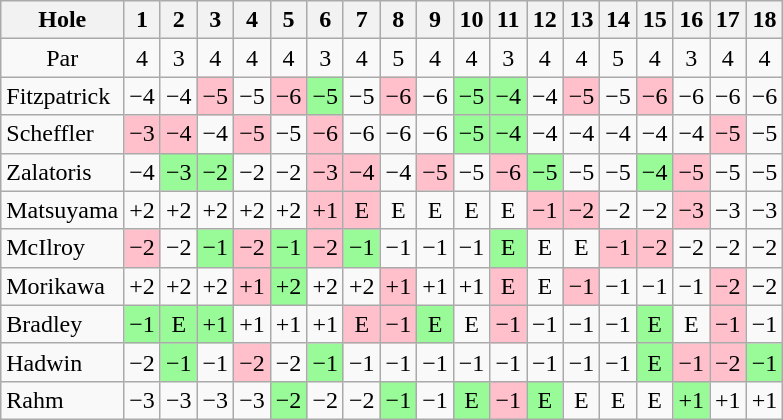<table class="wikitable" style="text-align:center">
<tr>
<th>Hole</th>
<th> 1 </th>
<th> 2 </th>
<th> 3 </th>
<th> 4 </th>
<th> 5 </th>
<th> 6 </th>
<th> 7 </th>
<th> 8 </th>
<th> 9 </th>
<th>10</th>
<th>11</th>
<th>12</th>
<th>13</th>
<th>14</th>
<th>15</th>
<th>16</th>
<th>17</th>
<th>18</th>
</tr>
<tr>
<td>Par</td>
<td>4</td>
<td>3</td>
<td>4</td>
<td>4</td>
<td>4</td>
<td>3</td>
<td>4</td>
<td>5</td>
<td>4</td>
<td>4</td>
<td>3</td>
<td>4</td>
<td>4</td>
<td>5</td>
<td>4</td>
<td>3</td>
<td>4</td>
<td>4</td>
</tr>
<tr>
<td align=left> Fitzpatrick</td>
<td>−4</td>
<td>−4</td>
<td style="background: Pink;">−5</td>
<td>−5</td>
<td style="background: Pink;">−6</td>
<td style="background: PaleGreen;">−5</td>
<td>−5</td>
<td style="background: Pink;">−6</td>
<td>−6</td>
<td style="background: PaleGreen;">−5</td>
<td style="background: PaleGreen;">−4</td>
<td>−4</td>
<td style="background: Pink;">−5</td>
<td>−5</td>
<td style="background: Pink;">−6</td>
<td>−6</td>
<td>−6</td>
<td>−6</td>
</tr>
<tr>
<td align=left> Scheffler</td>
<td style="background: Pink;">−3</td>
<td style="background: Pink;">−4</td>
<td>−4</td>
<td style="background: Pink;">−5</td>
<td>−5</td>
<td style="background: Pink;">−6</td>
<td>−6</td>
<td>−6</td>
<td>−6</td>
<td style="background: PaleGreen;">−5</td>
<td style="background: PaleGreen;">−4</td>
<td>−4</td>
<td>−4</td>
<td>−4</td>
<td>−4</td>
<td>−4</td>
<td style="background: Pink;">−5</td>
<td>−5</td>
</tr>
<tr>
<td align=left> Zalatoris</td>
<td>−4</td>
<td style="background: PaleGreen;">−3</td>
<td style="background: PaleGreen;">−2</td>
<td>−2</td>
<td>−2</td>
<td style="background: Pink;">−3</td>
<td style="background: Pink;">−4</td>
<td>−4</td>
<td style="background: Pink;">−5</td>
<td>−5</td>
<td style="background: Pink;">−6</td>
<td style="background: PaleGreen;">−5</td>
<td>−5</td>
<td>−5</td>
<td style="background: PaleGreen;">−4</td>
<td style="background: Pink;">−5</td>
<td>−5</td>
<td>−5</td>
</tr>
<tr>
<td align=left> Matsuyama</td>
<td>+2</td>
<td>+2</td>
<td>+2</td>
<td>+2</td>
<td>+2</td>
<td style="background: Pink;">+1</td>
<td style="background: Pink;">E</td>
<td>E</td>
<td>E</td>
<td>E</td>
<td>E</td>
<td style="background: Pink;">−1</td>
<td style="background: Pink;">−2</td>
<td>−2</td>
<td>−2</td>
<td style="background: Pink;">−3</td>
<td>−3</td>
<td>−3</td>
</tr>
<tr>
<td align=left> McIlroy</td>
<td style="background: Pink;">−2</td>
<td>−2</td>
<td style="background: PaleGreen;">−1</td>
<td style="background: Pink;">−2</td>
<td style="background: PaleGreen;">−1</td>
<td style="background: Pink;">−2</td>
<td style="background: PaleGreen;">−1</td>
<td>−1</td>
<td>−1</td>
<td>−1</td>
<td style="background: PaleGreen;">E</td>
<td>E</td>
<td>E</td>
<td style="background: Pink;">−1</td>
<td style="background: Pink;">−2</td>
<td>−2</td>
<td>−2</td>
<td>−2</td>
</tr>
<tr>
<td align=left> Morikawa</td>
<td>+2</td>
<td>+2</td>
<td>+2</td>
<td style="background: Pink;">+1</td>
<td style="background: PaleGreen;">+2</td>
<td>+2</td>
<td>+2</td>
<td style="background: Pink;">+1</td>
<td>+1</td>
<td>+1</td>
<td style="background: Pink;">E</td>
<td>E</td>
<td style="background: Pink;">−1</td>
<td>−1</td>
<td>−1</td>
<td>−1</td>
<td style="background: Pink;">−2</td>
<td>−2</td>
</tr>
<tr>
<td align=left> Bradley</td>
<td style="background: PaleGreen;">−1</td>
<td style="background: PaleGreen;">E</td>
<td style="background: PaleGreen;">+1</td>
<td>+1</td>
<td>+1</td>
<td>+1</td>
<td style="background: Pink;">E</td>
<td style="background: Pink;">−1</td>
<td style="background: PaleGreen;">E</td>
<td>E</td>
<td style="background: Pink;">−1</td>
<td>−1</td>
<td>−1</td>
<td>−1</td>
<td style="background: PaleGreen;">E</td>
<td>E</td>
<td style="background: Pink;">−1</td>
<td>−1</td>
</tr>
<tr>
<td align=left> Hadwin</td>
<td>−2</td>
<td style="background: PaleGreen;">−1</td>
<td>−1</td>
<td style="background: Pink;">−2</td>
<td>−2</td>
<td style="background: PaleGreen;">−1</td>
<td>−1</td>
<td>−1</td>
<td>−1</td>
<td>−1</td>
<td>−1</td>
<td>−1</td>
<td>−1</td>
<td>−1</td>
<td style="background: PaleGreen;">E</td>
<td style="background: Pink;">−1</td>
<td style="background: Pink;">−2</td>
<td style="background: PaleGreen;">−1</td>
</tr>
<tr>
<td align=left> Rahm</td>
<td>−3</td>
<td>−3</td>
<td>−3</td>
<td>−3</td>
<td style="background: PaleGreen;">−2</td>
<td>−2</td>
<td>−2</td>
<td style="background: PaleGreen;">−1</td>
<td>−1</td>
<td style="background: PaleGreen;">E</td>
<td style="background: Pink;">−1</td>
<td style="background: PaleGreen;">E</td>
<td>E</td>
<td>E</td>
<td>E</td>
<td style="background: PaleGreen;">+1</td>
<td>+1</td>
<td>+1</td>
</tr>
</table>
